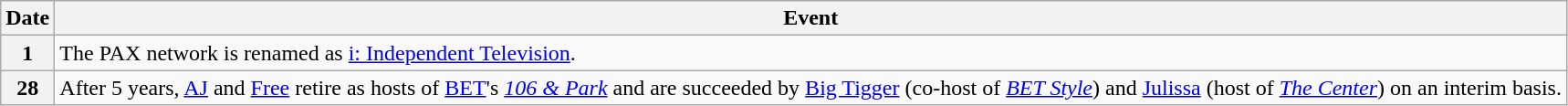<table class="wikitable">
<tr>
<th>Date</th>
<th>Event</th>
</tr>
<tr>
<th>1</th>
<td>The PAX network is renamed as <a href='#'>i: Independent Television</a>.</td>
</tr>
<tr>
<th>28</th>
<td>After 5 years, <a href='#'>AJ</a> and <a href='#'>Free</a> retire as hosts of <a href='#'>BET</a>'s <em><a href='#'>106 & Park</a></em> and are succeeded by <a href='#'>Big Tigger</a> (co-host of <em><a href='#'>BET Style</a></em>) and <a href='#'>Julissa</a> (host of <em><a href='#'>The Center</a></em>) on an interim basis.</td>
</tr>
</table>
